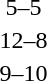<table style="text-align:center">
<tr>
<th width=200></th>
<th width=100></th>
<th width=200></th>
</tr>
<tr>
<td align=right><strong></strong></td>
<td>5–5</td>
<td align=left><strong></strong></td>
</tr>
<tr>
<td align=right><strong></strong></td>
<td>12–8</td>
<td align=left></td>
</tr>
<tr>
<td align=right></td>
<td>9–10</td>
<td align=left><strong></strong></td>
</tr>
</table>
